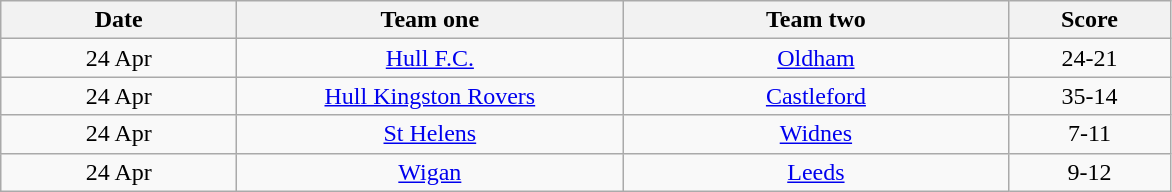<table class="wikitable" style="text-align: center">
<tr>
<th width=150>Date</th>
<th width=250>Team one</th>
<th width=250>Team two</th>
<th width=100>Score</th>
</tr>
<tr>
<td>24 Apr</td>
<td><a href='#'>Hull F.C.</a></td>
<td><a href='#'>Oldham</a></td>
<td>24-21</td>
</tr>
<tr>
<td>24 Apr</td>
<td><a href='#'>Hull Kingston Rovers</a></td>
<td><a href='#'>Castleford</a></td>
<td>35-14</td>
</tr>
<tr>
<td>24 Apr</td>
<td><a href='#'>St Helens</a></td>
<td><a href='#'>Widnes</a></td>
<td>7-11</td>
</tr>
<tr>
<td>24 Apr</td>
<td><a href='#'>Wigan</a></td>
<td><a href='#'>Leeds</a></td>
<td>9-12</td>
</tr>
</table>
